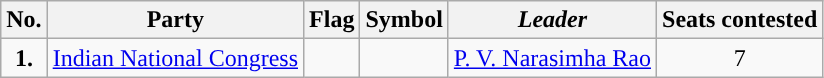<table class="wikitable">
<tr>
<th>No.</th>
<th>Party</th>
<th><strong>Flag</strong></th>
<th>Symbol</th>
<th><em>Leader</em></th>
<th>Seats contested</th>
</tr>
<tr>
<td ! style="text-align:center; background:"><strong>1.</strong></td>
<td style="text-align:center"><a href='#'>Indian National Congress</a></td>
<td></td>
<td></td>
<td style="text-align:center"><a href='#'>P. V. Narasimha Rao</a></td>
<td style="text-align:center">7</td>
</tr>
</table>
